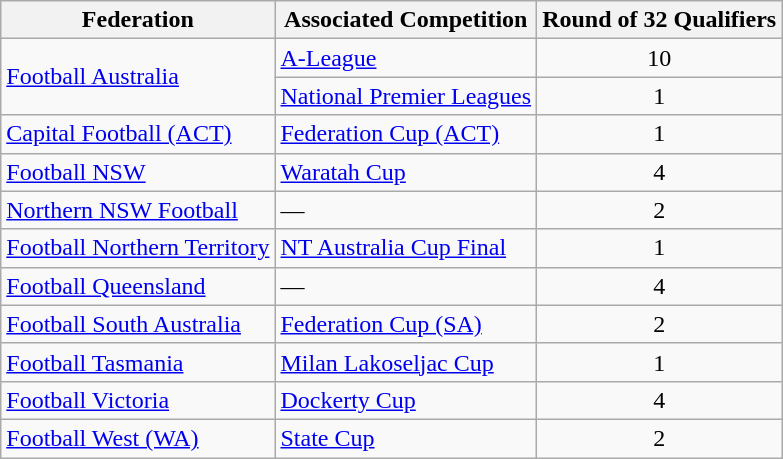<table class="wikitable">
<tr>
<th>Federation</th>
<th>Associated Competition</th>
<th>Round of 32 Qualifiers</th>
</tr>
<tr>
<td rowspan="2"><a href='#'>Football Australia</a></td>
<td><a href='#'>A-League</a></td>
<td align="center">10</td>
</tr>
<tr>
<td><a href='#'>National Premier Leagues</a></td>
<td align="center">1</td>
</tr>
<tr>
<td><a href='#'>Capital Football (ACT)</a></td>
<td><a href='#'>Federation Cup (ACT)</a></td>
<td align="center">1</td>
</tr>
<tr>
<td><a href='#'>Football NSW</a></td>
<td><a href='#'>Waratah Cup</a></td>
<td align="center">4</td>
</tr>
<tr>
<td><a href='#'>Northern NSW Football</a></td>
<td>—</td>
<td align="center">2</td>
</tr>
<tr>
<td><a href='#'>Football Northern Territory</a></td>
<td><a href='#'>NT Australia Cup Final</a></td>
<td align="center">1</td>
</tr>
<tr>
<td><a href='#'>Football Queensland</a></td>
<td>—</td>
<td align="center">4</td>
</tr>
<tr>
<td><a href='#'>Football South Australia</a></td>
<td><a href='#'>Federation Cup (SA)</a></td>
<td align="center">2</td>
</tr>
<tr>
<td><a href='#'>Football Tasmania</a></td>
<td><a href='#'>Milan Lakoseljac Cup</a></td>
<td align="center">1</td>
</tr>
<tr>
<td><a href='#'>Football Victoria</a></td>
<td><a href='#'>Dockerty Cup</a></td>
<td align="center">4</td>
</tr>
<tr>
<td><a href='#'>Football West (WA)</a></td>
<td><a href='#'>State Cup</a></td>
<td align="center">2</td>
</tr>
</table>
